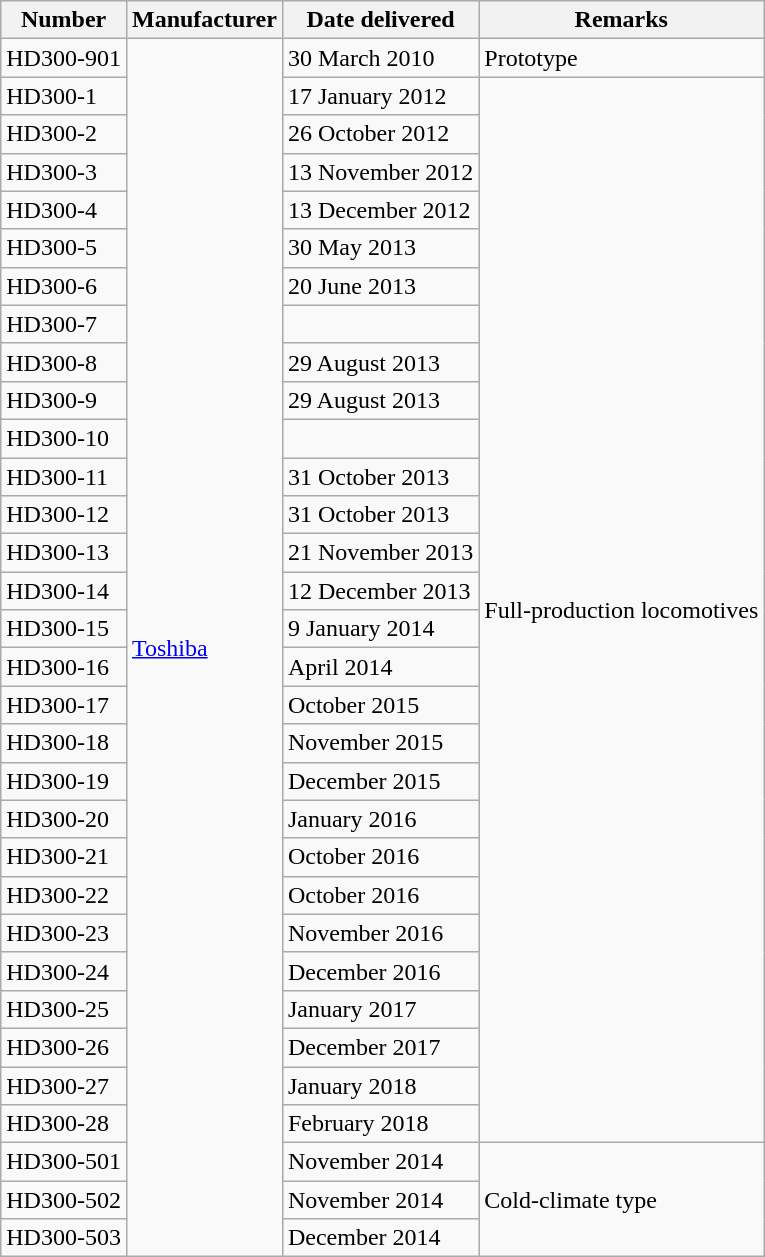<table class="wikitable">
<tr>
<th>Number</th>
<th>Manufacturer</th>
<th>Date delivered</th>
<th>Remarks</th>
</tr>
<tr>
<td>HD300-901</td>
<td rowspan=32><a href='#'>Toshiba</a></td>
<td>30 March 2010</td>
<td>Prototype</td>
</tr>
<tr>
<td>HD300-1</td>
<td>17 January 2012</td>
<td rowspan=28>Full-production locomotives</td>
</tr>
<tr>
<td>HD300-2</td>
<td>26 October 2012</td>
</tr>
<tr>
<td>HD300-3</td>
<td>13 November 2012</td>
</tr>
<tr>
<td>HD300-4</td>
<td>13 December 2012</td>
</tr>
<tr>
<td>HD300-5</td>
<td>30 May 2013</td>
</tr>
<tr>
<td>HD300-6</td>
<td>20 June 2013</td>
</tr>
<tr>
<td>HD300-7</td>
<td></td>
</tr>
<tr>
<td>HD300-8</td>
<td>29 August 2013</td>
</tr>
<tr>
<td>HD300-9</td>
<td>29 August 2013</td>
</tr>
<tr>
<td>HD300-10</td>
<td></td>
</tr>
<tr>
<td>HD300-11</td>
<td>31 October 2013</td>
</tr>
<tr>
<td>HD300-12</td>
<td>31 October 2013</td>
</tr>
<tr>
<td>HD300-13</td>
<td>21 November 2013</td>
</tr>
<tr>
<td>HD300-14</td>
<td>12 December 2013</td>
</tr>
<tr>
<td>HD300-15</td>
<td>9 January 2014</td>
</tr>
<tr>
<td>HD300-16</td>
<td>April 2014</td>
</tr>
<tr>
<td>HD300-17</td>
<td>October 2015</td>
</tr>
<tr>
<td>HD300-18</td>
<td>November 2015</td>
</tr>
<tr>
<td>HD300-19</td>
<td>December 2015</td>
</tr>
<tr>
<td>HD300-20</td>
<td>January 2016</td>
</tr>
<tr>
<td>HD300-21</td>
<td>October 2016</td>
</tr>
<tr>
<td>HD300-22</td>
<td>October 2016</td>
</tr>
<tr>
<td>HD300-23</td>
<td>November 2016</td>
</tr>
<tr>
<td>HD300-24</td>
<td>December 2016</td>
</tr>
<tr>
<td>HD300-25</td>
<td>January 2017</td>
</tr>
<tr>
<td>HD300-26</td>
<td>December 2017</td>
</tr>
<tr>
<td>HD300-27</td>
<td>January 2018</td>
</tr>
<tr>
<td>HD300-28</td>
<td>February 2018</td>
</tr>
<tr>
<td>HD300-501</td>
<td>November 2014</td>
<td rowspan=3>Cold-climate type</td>
</tr>
<tr>
<td>HD300-502</td>
<td>November 2014</td>
</tr>
<tr>
<td>HD300-503</td>
<td>December 2014</td>
</tr>
</table>
